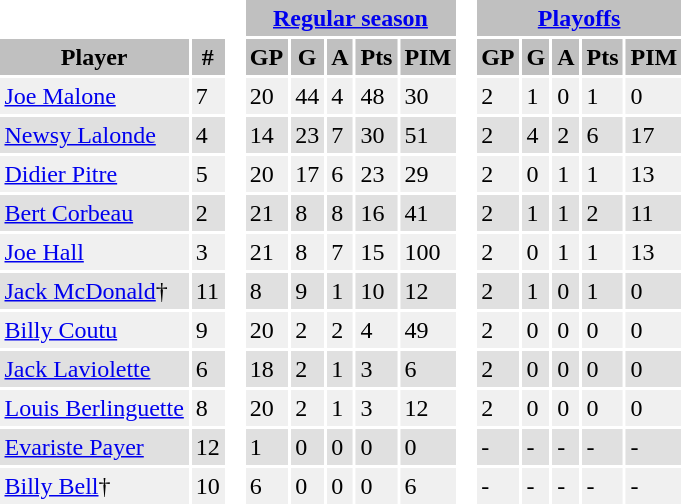<table BORDER="0" CELLPADDING="3" CELLSPACING="2" ID="Table1">
<tr ALIGN="center" bgcolor="#c0c0c0">
<th ALIGN="center" colspan="2" bgcolor="#ffffff"> </th>
<th ALIGN="center" rowspan="99" bgcolor="#ffffff"> </th>
<th ALIGN="center" colspan="5"><a href='#'>Regular season</a></th>
<th ALIGN="center" rowspan="99" bgcolor="#ffffff"> </th>
<th ALIGN="center" colspan="5"><a href='#'>Playoffs</a></th>
</tr>
<tr ALIGN="center" bgcolor="#c0c0c0">
<th ALIGN="center">Player</th>
<th ALIGN="center">#</th>
<th ALIGN="center">GP</th>
<th ALIGN="center">G</th>
<th ALIGN="center">A</th>
<th ALIGN="center">Pts</th>
<th ALIGN="center">PIM</th>
<th ALIGN="center">GP</th>
<th ALIGN="center">G</th>
<th ALIGN="center">A</th>
<th ALIGN="center">Pts</th>
<th ALIGN="center">PIM</th>
</tr>
<tr bgcolor="#f0f0f0">
<td><a href='#'>Joe Malone</a></td>
<td>7</td>
<td>20</td>
<td>44</td>
<td>4</td>
<td>48</td>
<td>30</td>
<td>2</td>
<td>1</td>
<td>0</td>
<td>1</td>
<td>0</td>
</tr>
<tr bgcolor="#e0e0e0">
<td><a href='#'>Newsy Lalonde</a></td>
<td>4</td>
<td>14</td>
<td>23</td>
<td>7</td>
<td>30</td>
<td>51</td>
<td>2</td>
<td>4</td>
<td>2</td>
<td>6</td>
<td>17</td>
</tr>
<tr bgcolor="#f0f0f0">
<td><a href='#'>Didier Pitre</a></td>
<td>5</td>
<td>20</td>
<td>17</td>
<td>6</td>
<td>23</td>
<td>29</td>
<td>2</td>
<td>0</td>
<td>1</td>
<td>1</td>
<td>13</td>
</tr>
<tr bgcolor="#e0e0e0">
<td><a href='#'>Bert Corbeau</a></td>
<td>2</td>
<td>21</td>
<td>8</td>
<td>8</td>
<td>16</td>
<td>41</td>
<td>2</td>
<td>1</td>
<td>1</td>
<td>2</td>
<td>11</td>
</tr>
<tr bgcolor="#f0f0f0">
<td><a href='#'>Joe Hall</a></td>
<td>3</td>
<td>21</td>
<td>8</td>
<td>7</td>
<td>15</td>
<td>100</td>
<td>2</td>
<td>0</td>
<td>1</td>
<td>1</td>
<td>13</td>
</tr>
<tr bgcolor="#e0e0e0">
<td><a href='#'>Jack McDonald</a>†</td>
<td>11</td>
<td>8</td>
<td>9</td>
<td>1</td>
<td>10</td>
<td>12</td>
<td>2</td>
<td>1</td>
<td>0</td>
<td>1</td>
<td>0</td>
</tr>
<tr bgcolor="#f0f0f0">
<td><a href='#'>Billy Coutu</a></td>
<td>9</td>
<td>20</td>
<td>2</td>
<td>2</td>
<td>4</td>
<td>49</td>
<td>2</td>
<td>0</td>
<td>0</td>
<td>0</td>
<td>0</td>
</tr>
<tr bgcolor="#e0e0e0">
<td><a href='#'>Jack Laviolette</a></td>
<td>6</td>
<td>18</td>
<td>2</td>
<td>1</td>
<td>3</td>
<td>6</td>
<td>2</td>
<td>0</td>
<td>0</td>
<td>0</td>
<td>0</td>
</tr>
<tr bgcolor="#f0f0f0">
<td><a href='#'>Louis Berlinguette</a></td>
<td>8</td>
<td>20</td>
<td>2</td>
<td>1</td>
<td>3</td>
<td>12</td>
<td>2</td>
<td>0</td>
<td>0</td>
<td>0</td>
<td>0</td>
</tr>
<tr bgcolor="#e0e0e0">
<td><a href='#'>Evariste Payer</a></td>
<td>12</td>
<td>1</td>
<td>0</td>
<td>0</td>
<td>0</td>
<td>0</td>
<td>-</td>
<td>-</td>
<td>-</td>
<td>-</td>
<td>-</td>
</tr>
<tr bgcolor="#f0f0f0">
<td><a href='#'>Billy Bell</a>†</td>
<td>10</td>
<td>6</td>
<td>0</td>
<td>0</td>
<td>0</td>
<td>6</td>
<td>-</td>
<td>-</td>
<td>-</td>
<td>-</td>
<td>-</td>
</tr>
</table>
